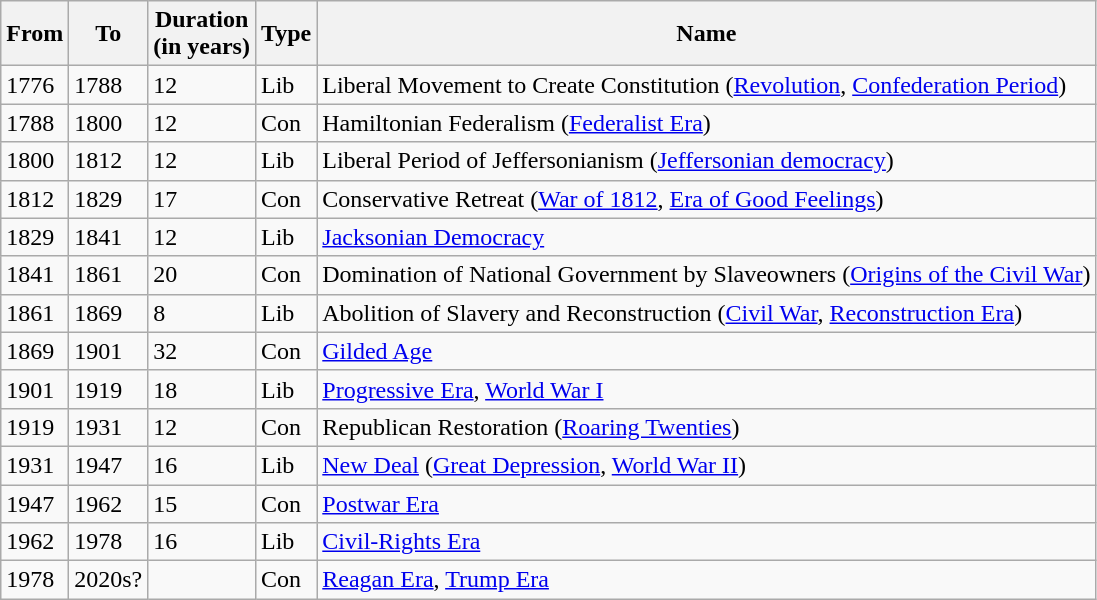<table class="wikitable">
<tr>
<th>From</th>
<th>To</th>
<th>Duration<br>(in years)</th>
<th>Type</th>
<th>Name</th>
</tr>
<tr>
<td>1776</td>
<td>1788</td>
<td>12</td>
<td>Lib</td>
<td>Liberal Movement to Create Constitution (<a href='#'>Revolution</a>, <a href='#'>Confederation Period</a>)</td>
</tr>
<tr>
<td>1788</td>
<td>1800</td>
<td>12</td>
<td>Con</td>
<td>Hamiltonian Federalism (<a href='#'>Federalist Era</a>)</td>
</tr>
<tr>
<td>1800</td>
<td>1812</td>
<td>12</td>
<td>Lib</td>
<td>Liberal Period of Jeffersonianism (<a href='#'>Jeffersonian democracy</a>)</td>
</tr>
<tr>
<td>1812</td>
<td>1829</td>
<td>17</td>
<td>Con</td>
<td>Conservative Retreat (<a href='#'>War of 1812</a>, <a href='#'>Era of Good Feelings</a>)</td>
</tr>
<tr>
<td>1829</td>
<td>1841</td>
<td>12</td>
<td>Lib</td>
<td><a href='#'>Jacksonian Democracy</a></td>
</tr>
<tr>
<td>1841</td>
<td>1861</td>
<td>20</td>
<td>Con</td>
<td>Domination of National Government by Slaveowners (<a href='#'>Origins of the Civil War</a>)</td>
</tr>
<tr>
<td>1861</td>
<td>1869</td>
<td>8</td>
<td>Lib</td>
<td>Abolition of Slavery and Reconstruction (<a href='#'>Civil War</a>, <a href='#'>Reconstruction Era</a>)</td>
</tr>
<tr>
<td>1869</td>
<td>1901</td>
<td>32</td>
<td>Con</td>
<td><a href='#'>Gilded Age</a></td>
</tr>
<tr>
<td>1901</td>
<td>1919</td>
<td>18</td>
<td>Lib</td>
<td><a href='#'>Progressive Era</a>, <a href='#'>World War I</a></td>
</tr>
<tr>
<td>1919</td>
<td>1931</td>
<td>12</td>
<td>Con</td>
<td>Republican Restoration (<a href='#'>Roaring Twenties</a>)</td>
</tr>
<tr>
<td>1931</td>
<td>1947</td>
<td>16</td>
<td>Lib</td>
<td><a href='#'>New Deal</a> (<a href='#'>Great Depression</a>, <a href='#'>World War II</a>)</td>
</tr>
<tr>
<td>1947</td>
<td>1962</td>
<td>15</td>
<td>Con</td>
<td><a href='#'>Postwar Era</a></td>
</tr>
<tr>
<td>1962</td>
<td>1978</td>
<td>16</td>
<td>Lib</td>
<td><a href='#'>Civil-Rights Era</a></td>
</tr>
<tr>
<td>1978</td>
<td>2020s?</td>
<td></td>
<td>Con</td>
<td><a href='#'>Reagan Era</a>, <a href='#'>Trump Era</a></td>
</tr>
</table>
